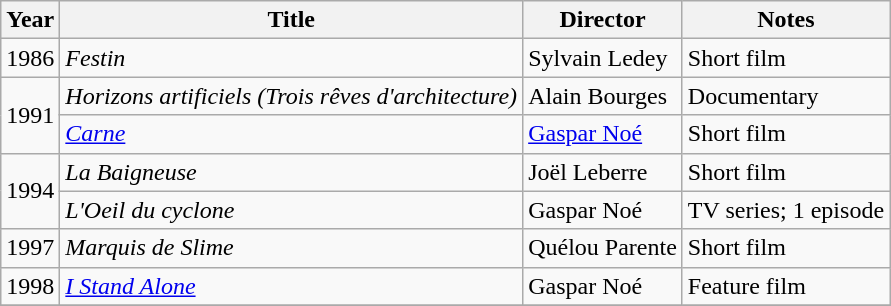<table class="wikitable sortable">
<tr>
<th>Year</th>
<th>Title</th>
<th>Director</th>
<th>Notes</th>
</tr>
<tr>
<td>1986</td>
<td><em>Festin</em></td>
<td>Sylvain Ledey</td>
<td>Short film</td>
</tr>
<tr>
<td rowspan=2>1991</td>
<td><em>Horizons artificiels (Trois rêves d'architecture)</em></td>
<td>Alain Bourges</td>
<td>Documentary</td>
</tr>
<tr>
<td><em><a href='#'>Carne</a></em></td>
<td><a href='#'>Gaspar Noé</a></td>
<td>Short film</td>
</tr>
<tr>
<td rowspan=2>1994</td>
<td><em>La Baigneuse</em></td>
<td>Joël Leberre</td>
<td>Short film</td>
</tr>
<tr>
<td><em>L'Oeil du cyclone</em></td>
<td>Gaspar Noé</td>
<td>TV series; 1 episode</td>
</tr>
<tr>
<td>1997</td>
<td><em>Marquis de Slime</em></td>
<td>Quélou Parente</td>
<td>Short film</td>
</tr>
<tr>
<td>1998</td>
<td><em><a href='#'>I Stand Alone</a></em></td>
<td>Gaspar Noé</td>
<td>Feature film</td>
</tr>
<tr>
</tr>
</table>
